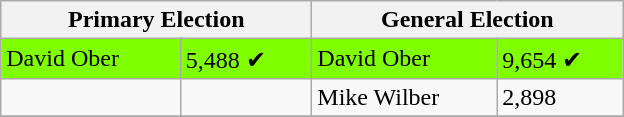<table class=wikitable>
<tr>
<th scope="col" width="200px" colspan=2>Primary Election</th>
<th scope="col" width="200px" colspan=2>General Election</th>
</tr>
<tr>
<td bgcolor="chartreuse">David Ober</td>
<td bgcolor="chartreuse">5,488 ✔</td>
<td bgcolor="chartreuse">David Ober</td>
<td bgcolor="chartreuse">9,654 ✔</td>
</tr>
<tr>
<td></td>
<td></td>
<td>Mike Wilber</td>
<td>2,898</td>
</tr>
<tr>
</tr>
</table>
